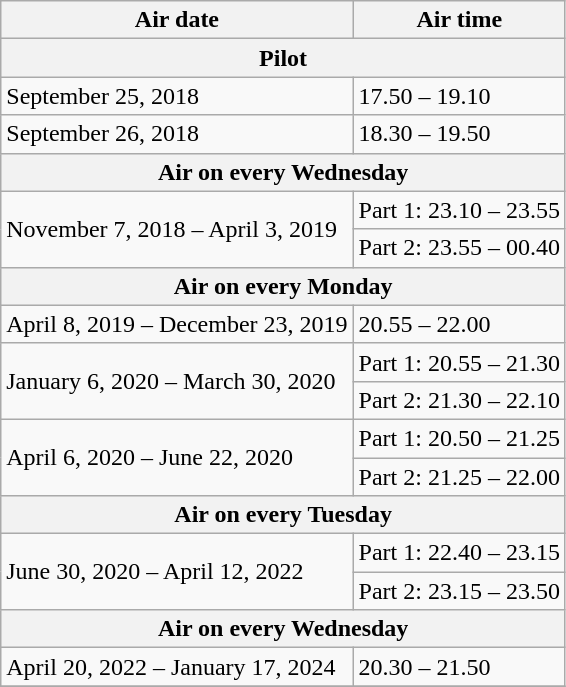<table class="wikitable">
<tr>
<th>Air date</th>
<th>Air time</th>
</tr>
<tr>
<th colspan=2>Pilot</th>
</tr>
<tr>
<td>September 25, 2018</td>
<td>17.50 – 19.10</td>
</tr>
<tr>
<td>September 26, 2018</td>
<td>18.30 – 19.50</td>
</tr>
<tr>
<th colspan=2>Air on every Wednesday</th>
</tr>
<tr>
<td rowspan=2>November 7, 2018 – April 3, 2019</td>
<td>Part 1: 23.10 – 23.55</td>
</tr>
<tr>
<td>Part 2: 23.55 – 00.40</td>
</tr>
<tr>
<th colspan=2>Air on every Monday</th>
</tr>
<tr>
<td>April 8, 2019 – December 23, 2019</td>
<td>20.55 – 22.00</td>
</tr>
<tr>
<td rowspan=2>January 6, 2020 – March 30, 2020</td>
<td>Part 1: 20.55 – 21.30</td>
</tr>
<tr>
<td>Part 2: 21.30 – 22.10</td>
</tr>
<tr>
<td rowspan=2>April 6, 2020 – June 22, 2020</td>
<td>Part 1: 20.50 – 21.25</td>
</tr>
<tr>
<td>Part 2: 21.25 – 22.00</td>
</tr>
<tr>
<th colspan=2>Air on every Tuesday</th>
</tr>
<tr>
<td rowspan=2>June 30, 2020 – April 12, 2022</td>
<td>Part 1: 22.40 – 23.15</td>
</tr>
<tr>
<td>Part 2: 23.15 – 23.50</td>
</tr>
<tr>
<th colspan=2>Air on every Wednesday</th>
</tr>
<tr>
<td>April 20, 2022 – January 17, 2024</td>
<td>20.30 – 21.50</td>
</tr>
<tr>
</tr>
</table>
